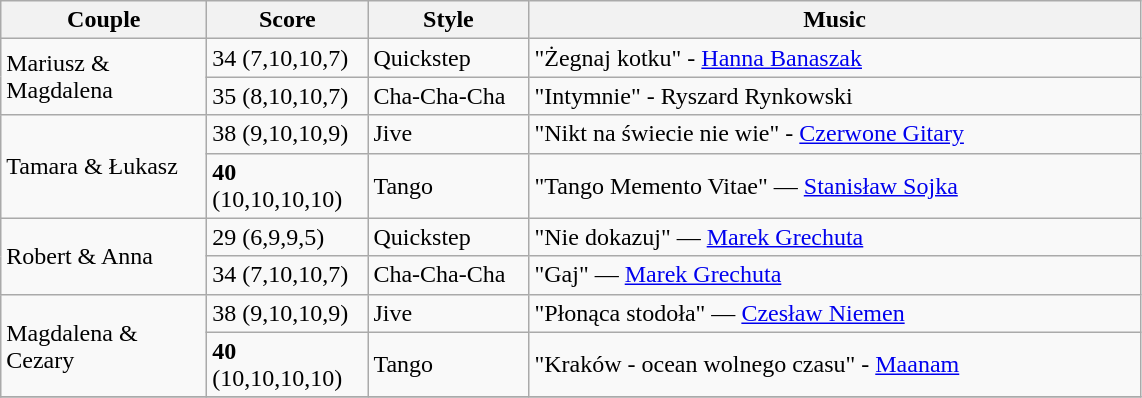<table class="wikitable">
<tr>
<th width="130">Couple</th>
<th width="100">Score</th>
<th width="100">Style</th>
<th width="400">Music</th>
</tr>
<tr>
<td rowspan="2">Mariusz & Magdalena</td>
<td>34 (7,10,10,7)</td>
<td>Quickstep</td>
<td>"Żegnaj kotku" - <a href='#'>Hanna Banaszak</a></td>
</tr>
<tr>
<td>35 (8,10,10,7)</td>
<td>Cha-Cha-Cha</td>
<td>"Intymnie" - Ryszard Rynkowski</td>
</tr>
<tr>
<td rowspan="2">Tamara & Łukasz</td>
<td>38 (9,10,10,9)</td>
<td>Jive</td>
<td>"Nikt na świecie nie wie" - <a href='#'>Czerwone Gitary</a></td>
</tr>
<tr>
<td><strong>40</strong> (10,10,10,10)</td>
<td>Tango</td>
<td>"Tango Memento Vitae" — <a href='#'>Stanisław Sojka</a></td>
</tr>
<tr>
<td rowspan="2">Robert & Anna</td>
<td>29 (6,9,9,5)</td>
<td>Quickstep</td>
<td>"Nie dokazuj" — <a href='#'>Marek Grechuta</a></td>
</tr>
<tr>
<td>34 (7,10,10,7)</td>
<td>Cha-Cha-Cha</td>
<td>"Gaj" — <a href='#'>Marek Grechuta</a></td>
</tr>
<tr>
<td rowspan="2">Magdalena & Cezary</td>
<td>38 (9,10,10,9)</td>
<td>Jive</td>
<td>"Płonąca stodoła" — <a href='#'>Czesław Niemen</a></td>
</tr>
<tr>
<td><strong>40</strong> (10,10,10,10)</td>
<td>Tango</td>
<td>"Kraków - ocean wolnego czasu" - <a href='#'>Maanam</a></td>
</tr>
<tr>
</tr>
</table>
